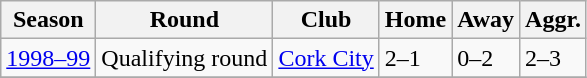<table class="wikitable">
<tr>
<th>Season</th>
<th>Round</th>
<th>Club</th>
<th>Home</th>
<th>Away</th>
<th>Aggr.</th>
</tr>
<tr>
<td><a href='#'>1998–99</a></td>
<td>Qualifying round</td>
<td> <a href='#'>Cork City</a></td>
<td>2–1</td>
<td>0–2</td>
<td>2–3</td>
</tr>
<tr>
</tr>
</table>
